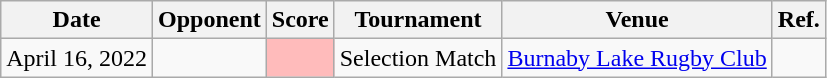<table class=wikitable>
<tr>
<th>Date</th>
<th>Opponent</th>
<th>Score</th>
<th>Tournament</th>
<th>Venue</th>
<th>Ref.</th>
</tr>
<tr>
<td>April 16, 2022</td>
<td></td>
<td bgcolor="#FFBBBB"></td>
<td>Selection Match</td>
<td><a href='#'>Burnaby Lake Rugby Club</a></td>
<td></td>
</tr>
</table>
